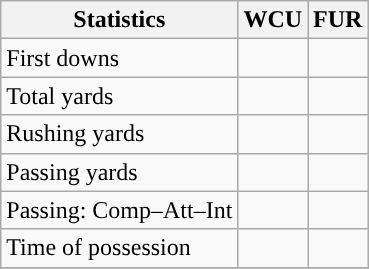<table class="wikitable" style="float: left;">
<tr>
<th>Statistics</th>
<th>WCU</th>
<th>FUR</th>
</tr>
<tr>
<td>First downs</td>
<td></td>
<td></td>
</tr>
<tr>
<td>Total yards</td>
<td></td>
<td></td>
</tr>
<tr>
<td>Rushing yards</td>
<td></td>
<td></td>
</tr>
<tr>
<td>Passing yards</td>
<td></td>
<td></td>
</tr>
<tr>
<td>Passing: Comp–Att–Int</td>
<td></td>
<td></td>
</tr>
<tr>
<td>Time of possession</td>
<td></td>
<td></td>
</tr>
<tr>
</tr>
</table>
